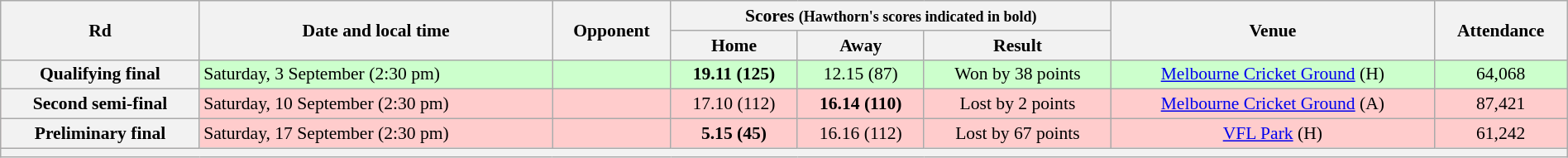<table class="wikitable" style="font-size:90%; text-align:center; width: 100%; margin-left: auto; margin-right: auto">
<tr>
<th rowspan="2">Rd</th>
<th rowspan="2">Date and local time</th>
<th rowspan="2">Opponent</th>
<th colspan="3">Scores <small>(Hawthorn's scores indicated in bold)</small></th>
<th rowspan="2">Venue</th>
<th rowspan="2">Attendance</th>
</tr>
<tr>
<th>Home</th>
<th>Away</th>
<th>Result</th>
</tr>
<tr style="background:#cfc">
<th>Qualifying final</th>
<td align=left>Saturday, 3 September (2:30 pm)</td>
<td align=left></td>
<td><strong>19.11 (125)</strong></td>
<td>12.15 (87)</td>
<td>Won by 38 points</td>
<td><a href='#'>Melbourne Cricket Ground</a> (H)</td>
<td>64,068</td>
</tr>
<tr style="background:#fcc;">
<th>Second semi-final</th>
<td align=left>Saturday, 10 September (2:30 pm)</td>
<td align=left></td>
<td>17.10 (112)</td>
<td><strong>16.14 (110)</strong></td>
<td>Lost by 2 points</td>
<td><a href='#'>Melbourne Cricket Ground</a> (A)</td>
<td>87,421</td>
</tr>
<tr style="background:#fcc;">
<th>Preliminary final</th>
<td align=left>Saturday, 17 September (2:30 pm)</td>
<td align=left></td>
<td><strong>5.15 (45)</strong></td>
<td>16.16 (112)</td>
<td>Lost by 67 points</td>
<td><a href='#'>VFL Park</a> (H)</td>
<td>61,242</td>
</tr>
<tr>
<th colspan="8"></th>
</tr>
</table>
